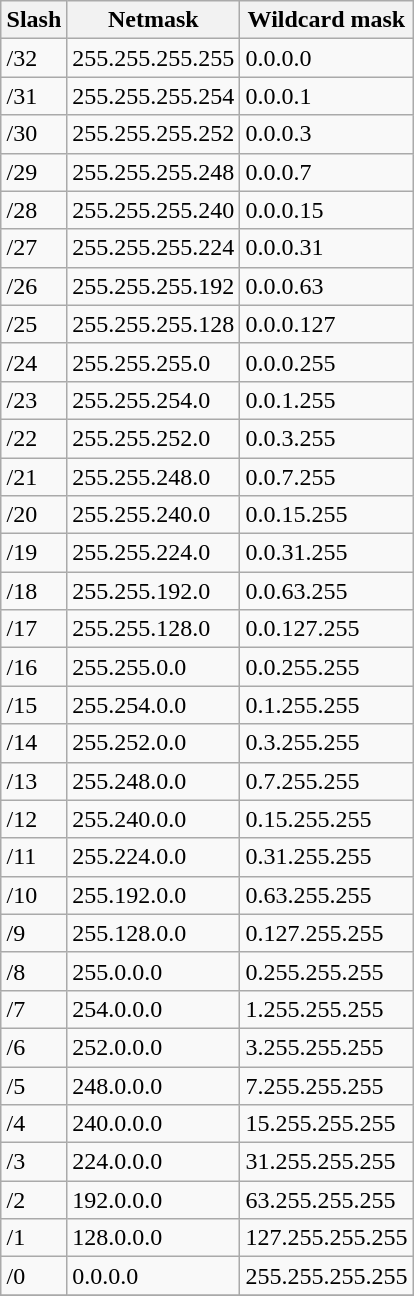<table class="wikitable" style="margin: 1em auto 1em auto;">
<tr>
<th>Slash</th>
<th>Netmask</th>
<th>Wildcard mask</th>
</tr>
<tr>
<td>/32</td>
<td>255.255.255.255</td>
<td>0.0.0.0</td>
</tr>
<tr>
<td>/31</td>
<td>255.255.255.254</td>
<td>0.0.0.1</td>
</tr>
<tr>
<td>/30</td>
<td>255.255.255.252</td>
<td>0.0.0.3</td>
</tr>
<tr>
<td>/29</td>
<td>255.255.255.248</td>
<td>0.0.0.7</td>
</tr>
<tr>
<td>/28</td>
<td>255.255.255.240</td>
<td>0.0.0.15</td>
</tr>
<tr>
<td>/27</td>
<td>255.255.255.224</td>
<td>0.0.0.31</td>
</tr>
<tr>
<td>/26</td>
<td>255.255.255.192</td>
<td>0.0.0.63</td>
</tr>
<tr>
<td>/25</td>
<td>255.255.255.128</td>
<td>0.0.0.127</td>
</tr>
<tr>
<td>/24</td>
<td>255.255.255.0</td>
<td>0.0.0.255</td>
</tr>
<tr>
<td>/23</td>
<td>255.255.254.0</td>
<td>0.0.1.255</td>
</tr>
<tr>
<td>/22</td>
<td>255.255.252.0</td>
<td>0.0.3.255</td>
</tr>
<tr>
<td>/21</td>
<td>255.255.248.0</td>
<td>0.0.7.255</td>
</tr>
<tr>
<td>/20</td>
<td>255.255.240.0</td>
<td>0.0.15.255</td>
</tr>
<tr>
<td>/19</td>
<td>255.255.224.0</td>
<td>0.0.31.255</td>
</tr>
<tr>
<td>/18</td>
<td>255.255.192.0</td>
<td>0.0.63.255</td>
</tr>
<tr>
<td>/17</td>
<td>255.255.128.0</td>
<td>0.0.127.255</td>
</tr>
<tr>
<td>/16</td>
<td>255.255.0.0</td>
<td>0.0.255.255</td>
</tr>
<tr>
<td>/15</td>
<td>255.254.0.0</td>
<td>0.1.255.255</td>
</tr>
<tr>
<td>/14</td>
<td>255.252.0.0</td>
<td>0.3.255.255</td>
</tr>
<tr>
<td>/13</td>
<td>255.248.0.0</td>
<td>0.7.255.255</td>
</tr>
<tr>
<td>/12</td>
<td>255.240.0.0</td>
<td>0.15.255.255</td>
</tr>
<tr>
<td>/11</td>
<td>255.224.0.0</td>
<td>0.31.255.255</td>
</tr>
<tr>
<td>/10</td>
<td>255.192.0.0</td>
<td>0.63.255.255</td>
</tr>
<tr>
<td>/9</td>
<td>255.128.0.0</td>
<td>0.127.255.255</td>
</tr>
<tr>
<td>/8</td>
<td>255.0.0.0</td>
<td>0.255.255.255</td>
</tr>
<tr>
<td>/7</td>
<td>254.0.0.0</td>
<td>1.255.255.255</td>
</tr>
<tr>
<td>/6</td>
<td>252.0.0.0</td>
<td>3.255.255.255</td>
</tr>
<tr>
<td>/5</td>
<td>248.0.0.0</td>
<td>7.255.255.255</td>
</tr>
<tr>
<td>/4</td>
<td>240.0.0.0</td>
<td>15.255.255.255</td>
</tr>
<tr>
<td>/3</td>
<td>224.0.0.0</td>
<td>31.255.255.255</td>
</tr>
<tr>
<td>/2</td>
<td>192.0.0.0</td>
<td>63.255.255.255</td>
</tr>
<tr>
<td>/1</td>
<td>128.0.0.0</td>
<td>127.255.255.255</td>
</tr>
<tr>
<td>/0</td>
<td>0.0.0.0</td>
<td>255.255.255.255</td>
</tr>
<tr>
</tr>
</table>
